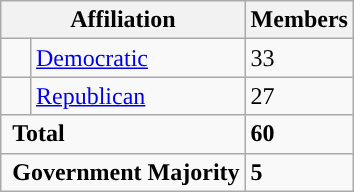<table class="wikitable">
<tr>
<th colspan="2">Affiliation</th>
<th>Members</th>
</tr>
<tr>
<td style="background-color:"> </td>
<td><a href='#'>Democratic</a></td>
<td>33</td>
</tr>
<tr>
<td style="background-color:"> </td>
<td><a href='#'>Republican</a></td>
<td>27</td>
</tr>
<tr>
<td colspan="2" rowspan="1"> <strong>Total</strong></td>
<td><strong>60</strong></td>
</tr>
<tr>
<td colspan="2" rowspan="1"> <strong>Government Majority</strong></td>
<td><strong>5</strong></td>
</tr>
</table>
